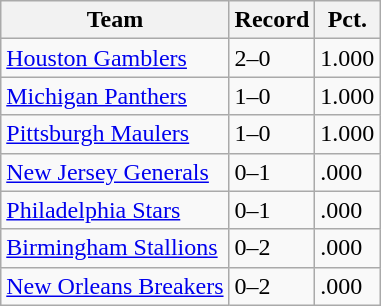<table class="wikitable sortable">
<tr>
<th>Team</th>
<th>Record</th>
<th>Pct.</th>
</tr>
<tr>
<td><a href='#'>Houston Gamblers</a></td>
<td>2–0</td>
<td>1.000</td>
</tr>
<tr>
<td><a href='#'>Michigan Panthers</a></td>
<td>1–0</td>
<td>1.000</td>
</tr>
<tr>
<td><a href='#'>Pittsburgh Maulers</a></td>
<td>1–0</td>
<td>1.000</td>
</tr>
<tr>
<td><a href='#'>New Jersey Generals</a></td>
<td>0–1</td>
<td>.000</td>
</tr>
<tr>
<td><a href='#'>Philadelphia Stars</a></td>
<td>0–1</td>
<td>.000</td>
</tr>
<tr>
<td><a href='#'>Birmingham Stallions</a></td>
<td>0–2</td>
<td>.000</td>
</tr>
<tr>
<td><a href='#'>New Orleans Breakers</a></td>
<td>0–2</td>
<td>.000</td>
</tr>
</table>
